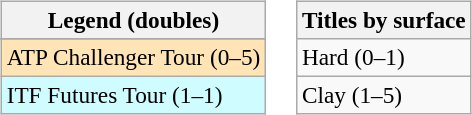<table>
<tr valign=top>
<td><br><table class=wikitable style=font-size:97%>
<tr>
<th>Legend (doubles)</th>
</tr>
<tr bgcolor=e5d1cb>
</tr>
<tr bgcolor=moccasin>
<td>ATP Challenger Tour (0–5)</td>
</tr>
<tr bgcolor=cffcff>
<td>ITF Futures Tour (1–1)</td>
</tr>
</table>
</td>
<td><br><table class=wikitable style=font-size:97%>
<tr>
<th>Titles by surface</th>
</tr>
<tr>
<td>Hard (0–1)</td>
</tr>
<tr>
<td>Clay (1–5)</td>
</tr>
</table>
</td>
</tr>
</table>
